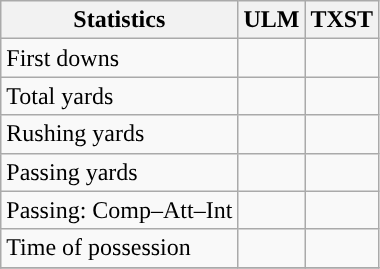<table class="wikitable" style="float: left;">
<tr>
<th>Statistics</th>
<th>ULM</th>
<th>TXST</th>
</tr>
<tr>
<td>First downs</td>
<td></td>
<td></td>
</tr>
<tr>
<td>Total yards</td>
<td></td>
<td></td>
</tr>
<tr>
<td>Rushing yards</td>
<td></td>
<td></td>
</tr>
<tr>
<td>Passing yards</td>
<td></td>
<td></td>
</tr>
<tr>
<td>Passing: Comp–Att–Int</td>
<td></td>
<td></td>
</tr>
<tr>
<td>Time of possession</td>
<td></td>
<td></td>
</tr>
<tr>
</tr>
</table>
